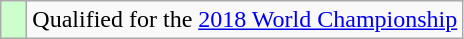<table class="wikitable" style="text-align:left;">
<tr>
<td width=10px bgcolor=#ccffcc></td>
<td>Qualified for the <a href='#'>2018 World Championship</a></td>
</tr>
</table>
